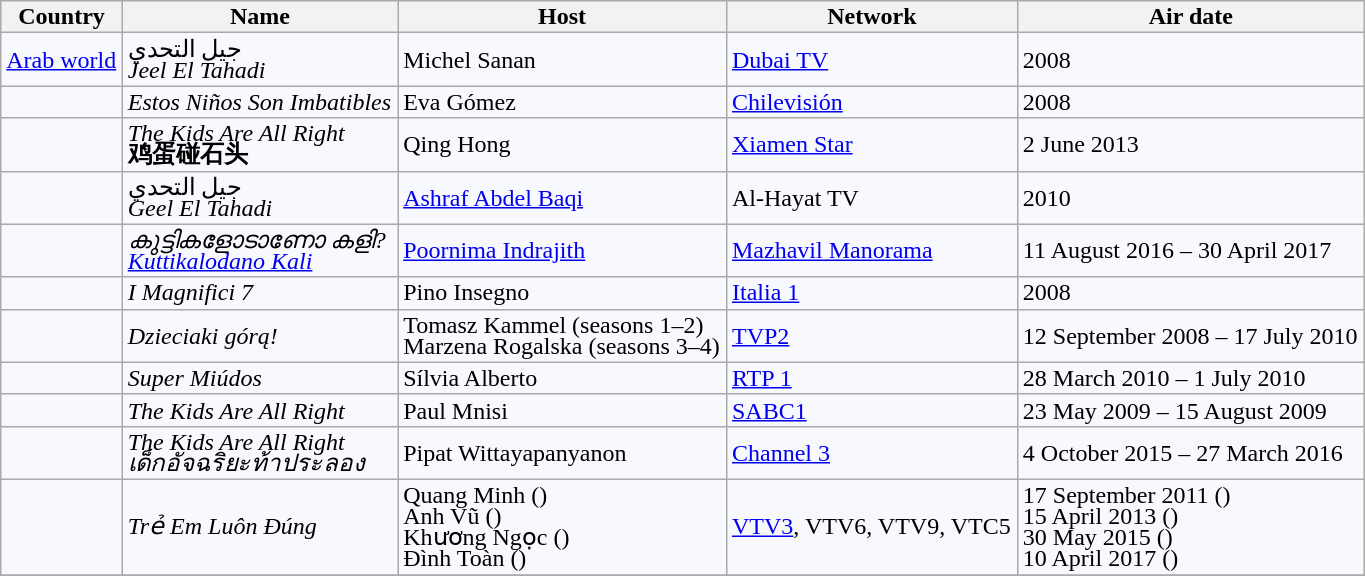<table class="wikitable" style="text-align:left; line-height:14px; background:#F8F8FF; width:72%;">
<tr>
<th>Country</th>
<th>Name</th>
<th>Host</th>
<th>Network</th>
<th>Air date</th>
</tr>
<tr>
<td> <a href='#'>Arab world</a></td>
<td>جيل التحدي<br><em>Jeel El Tahadi</em></td>
<td>Michel Sanan</td>
<td><a href='#'>Dubai TV</a></td>
<td>2008</td>
</tr>
<tr>
<td></td>
<td><em>Estos Niños Son Imbatibles</em></td>
<td>Eva Gómez</td>
<td><a href='#'>Chilevisión</a></td>
<td>2008</td>
</tr>
<tr>
<td></td>
<td><em>The Kids Are All Right</em><br><strong>鸡蛋碰石头</strong></td>
<td>Qing Hong</td>
<td><a href='#'>Xiamen Star</a></td>
<td>2 June 2013</td>
</tr>
<tr>
<td></td>
<td>جيل التحدي<br><em>Geel El Tahadi</em></td>
<td><a href='#'>Ashraf Abdel Baqi</a></td>
<td>Al-Hayat TV</td>
<td>2010</td>
</tr>
<tr>
<td></td>
<td><em>കുട്ടികളോടാണോ കളി?</em><br><em><a href='#'>Kuttikalodano Kali</a></em></td>
<td><a href='#'>Poornima Indrajith</a></td>
<td><a href='#'>Mazhavil Manorama</a></td>
<td>11 August 2016 – 30 April 2017</td>
</tr>
<tr>
<td></td>
<td><em>I Magnifici 7</em></td>
<td>Pino Insegno</td>
<td><a href='#'>Italia 1</a></td>
<td>2008</td>
</tr>
<tr>
<td></td>
<td><em>Dzieciaki górą!</em></td>
<td>Tomasz Kammel (seasons 1–2)<br>Marzena Rogalska (seasons 3–4)</td>
<td><a href='#'>TVP2</a></td>
<td>12 September 2008 – 17 July 2010</td>
</tr>
<tr>
<td></td>
<td><em>Super Miúdos</em></td>
<td>Sílvia Alberto</td>
<td><a href='#'>RTP 1</a></td>
<td>28 March 2010 – 1 July 2010</td>
</tr>
<tr>
<td></td>
<td><em>The Kids Are All Right</em></td>
<td>Paul Mnisi</td>
<td><a href='#'>SABC1</a></td>
<td>23 May 2009 – 15 August 2009</td>
</tr>
<tr>
<td></td>
<td><em>The Kids Are All Right<br>เด็กอัจฉริยะท้าประลอง</em></td>
<td>Pipat Wittayapanyanon</td>
<td><a href='#'>Channel 3</a></td>
<td>4 October 2015 – 27 March 2016</td>
</tr>
<tr>
<td></td>
<td><em>Trẻ Em Luôn Đúng</em></td>
<td>Quang Minh ()<br> Anh Vũ ()<br>Khương Ngọc ()<br>Đình Toàn ()</td>
<td><a href='#'>VTV3</a>, VTV6, VTV9, VTC5</td>
<td>17 September 2011 ()<br>15 April 2013 ()<br>30 May 2015 ()<br>10 April 2017 ()</td>
</tr>
<tr>
</tr>
</table>
